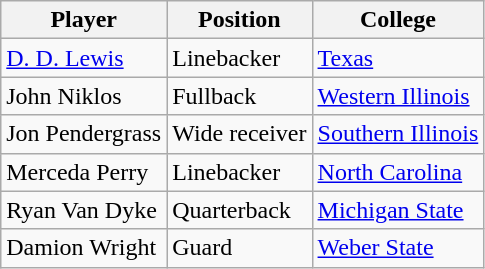<table class="wikitable">
<tr>
<th>Player</th>
<th>Position</th>
<th>College</th>
</tr>
<tr>
<td><a href='#'>D. D. Lewis</a></td>
<td>Linebacker</td>
<td><a href='#'>Texas</a></td>
</tr>
<tr>
<td>John Niklos</td>
<td>Fullback</td>
<td><a href='#'>Western Illinois</a></td>
</tr>
<tr>
<td>Jon Pendergrass</td>
<td>Wide receiver</td>
<td><a href='#'>Southern Illinois</a></td>
</tr>
<tr>
<td>Merceda Perry</td>
<td>Linebacker</td>
<td><a href='#'>North Carolina</a></td>
</tr>
<tr>
<td>Ryan Van Dyke</td>
<td>Quarterback</td>
<td><a href='#'>Michigan State</a></td>
</tr>
<tr>
<td>Damion Wright</td>
<td>Guard</td>
<td><a href='#'>Weber State</a></td>
</tr>
</table>
